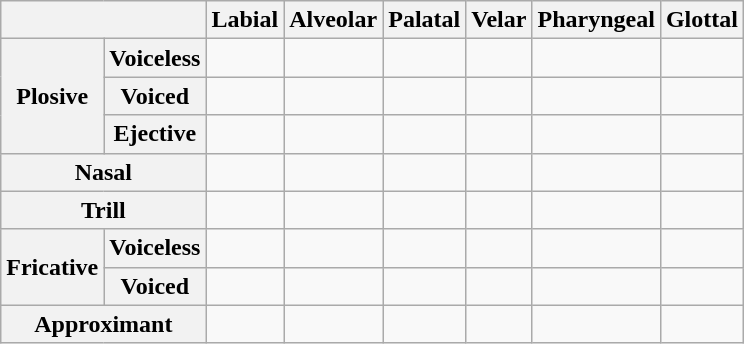<table class="wikitable" style="text-align:center">
<tr>
<th colspan=2></th>
<th>Labial</th>
<th>Alveolar</th>
<th>Palatal</th>
<th>Velar</th>
<th>Pharyngeal</th>
<th>Glottal</th>
</tr>
<tr>
<th rowspan=3>Plosive</th>
<th>Voiceless</th>
<td></td>
<td></td>
<td> </td>
<td></td>
<td></td>
<td></td>
</tr>
<tr>
<th>Voiced</th>
<td></td>
<td></td>
<td> </td>
<td></td>
<td></td>
<td></td>
</tr>
<tr>
<th>Ejective</th>
<td></td>
<td> </td>
<td> </td>
<td> </td>
<td></td>
<td></td>
</tr>
<tr>
<th colspan=2>Nasal</th>
<td></td>
<td></td>
<td></td>
<td></td>
<td></td>
<td></td>
</tr>
<tr>
<th colspan=2>Trill</th>
<td></td>
<td></td>
<td></td>
<td></td>
<td></td>
<td></td>
</tr>
<tr>
<th rowspan=2>Fricative</th>
<th>Voiceless</th>
<td></td>
<td></td>
<td> </td>
<td></td>
<td></td>
<td></td>
</tr>
<tr>
<th>Voiced</th>
<td></td>
<td></td>
<td></td>
<td></td>
<td></td>
<td></td>
</tr>
<tr>
<th colspan=2>Approximant</th>
<td></td>
<td></td>
<td> </td>
<td></td>
<td></td>
<td></td>
</tr>
</table>
